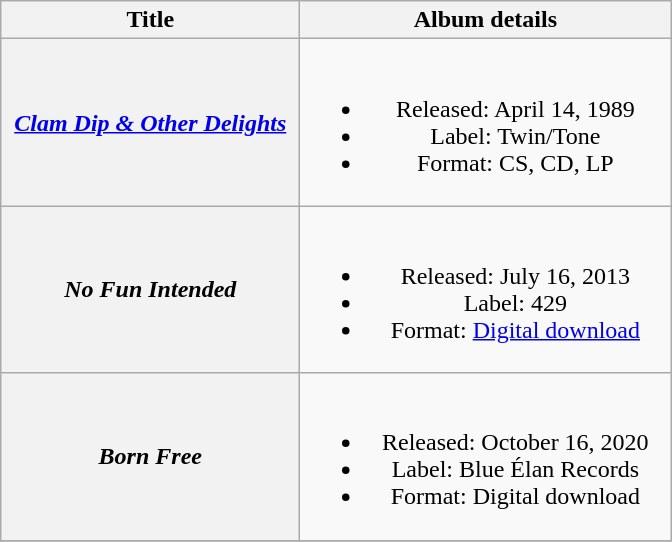<table class="wikitable plainrowheaders" style="text-align:center;">
<tr>
<th scope="col" rowspan="1" style="width:12em;">Title</th>
<th scope="col" rowspan="1" style="width:15em;">Album details</th>
</tr>
<tr>
<th scope="row"><em><a href='#'>Clam Dip & Other Delights</a></em></th>
<td><br><ul><li>Released: April 14, 1989</li><li>Label: Twin/Tone</li><li>Format: CS, CD, LP</li></ul></td>
</tr>
<tr>
<th scope="row"><em>No Fun Intended</em></th>
<td><br><ul><li>Released: July 16, 2013</li><li>Label: 429</li><li>Format: <a href='#'>Digital download</a></li></ul></td>
</tr>
<tr>
<th scope="row"><em>Born Free</em></th>
<td><br><ul><li>Released: October 16, 2020</li><li>Label: Blue Élan Records</li><li>Format: Digital download</li></ul></td>
</tr>
<tr>
</tr>
</table>
